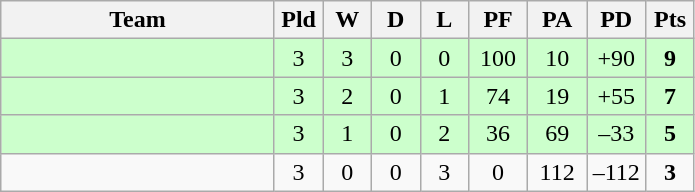<table class="wikitable" style="text-align:center;">
<tr>
<th width=175>Team</th>
<th width=25 abbr="Played">Pld</th>
<th width=25 abbr="Won">W</th>
<th width=25 abbr="Drawn">D</th>
<th width=25 abbr="Lost">L</th>
<th width=32 abbr="Points for">PF</th>
<th width=32 abbr="Points against">PA</th>
<th width=32 abbr="Points difference">PD</th>
<th width=25 abbr="Points">Pts</th>
</tr>
<tr bgcolor=ccffcc>
<td align=left></td>
<td>3</td>
<td>3</td>
<td>0</td>
<td>0</td>
<td>100</td>
<td>10</td>
<td>+90</td>
<td><strong>9</strong></td>
</tr>
<tr bgcolor=ccffcc>
<td align=left></td>
<td>3</td>
<td>2</td>
<td>0</td>
<td>1</td>
<td>74</td>
<td>19</td>
<td>+55</td>
<td><strong>7</strong></td>
</tr>
<tr bgcolor=ccffcc>
<td align=left></td>
<td>3</td>
<td>1</td>
<td>0</td>
<td>2</td>
<td>36</td>
<td>69</td>
<td>–33</td>
<td><strong>5</strong></td>
</tr>
<tr>
<td align=left></td>
<td>3</td>
<td>0</td>
<td>0</td>
<td>3</td>
<td>0</td>
<td>112</td>
<td>–112</td>
<td><strong>3</strong></td>
</tr>
</table>
